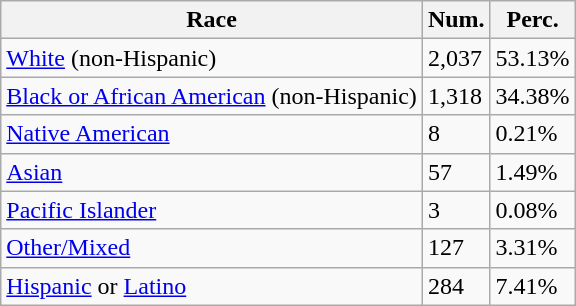<table class="wikitable">
<tr>
<th>Race</th>
<th>Num.</th>
<th>Perc.</th>
</tr>
<tr>
<td><a href='#'>White</a> (non-Hispanic)</td>
<td>2,037</td>
<td>53.13%</td>
</tr>
<tr>
<td><a href='#'>Black or African American</a> (non-Hispanic)</td>
<td>1,318</td>
<td>34.38%</td>
</tr>
<tr>
<td><a href='#'>Native American</a></td>
<td>8</td>
<td>0.21%</td>
</tr>
<tr>
<td><a href='#'>Asian</a></td>
<td>57</td>
<td>1.49%</td>
</tr>
<tr>
<td><a href='#'>Pacific Islander</a></td>
<td>3</td>
<td>0.08%</td>
</tr>
<tr>
<td><a href='#'>Other/Mixed</a></td>
<td>127</td>
<td>3.31%</td>
</tr>
<tr>
<td><a href='#'>Hispanic</a> or <a href='#'>Latino</a></td>
<td>284</td>
<td>7.41%</td>
</tr>
</table>
